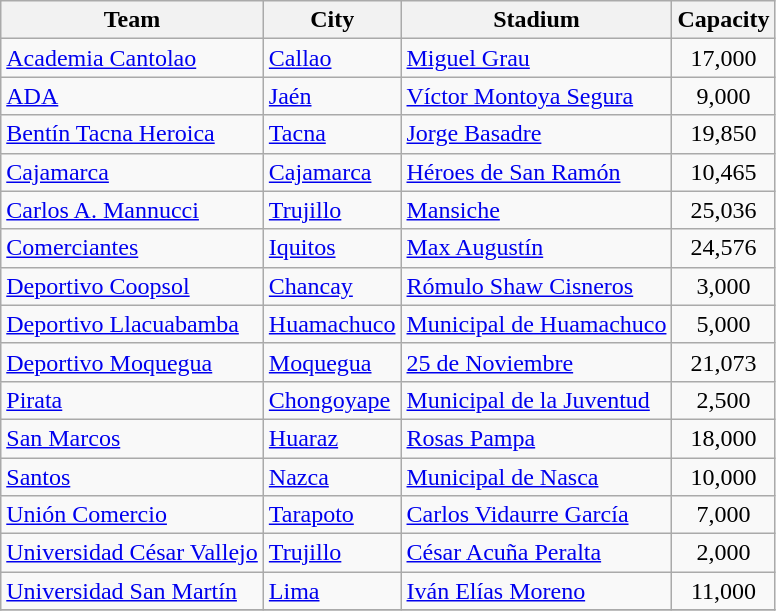<table class="wikitable sortable">
<tr>
<th>Team</th>
<th>City</th>
<th>Stadium</th>
<th>Capacity</th>
</tr>
<tr>
<td><a href='#'>Academia Cantolao</a></td>
<td><a href='#'>Callao</a></td>
<td><a href='#'>Miguel Grau</a></td>
<td align="center">17,000</td>
</tr>
<tr>
<td><a href='#'>ADA</a></td>
<td><a href='#'>Jaén</a></td>
<td><a href='#'>Víctor Montoya Segura</a></td>
<td align="center">9,000</td>
</tr>
<tr>
<td><a href='#'>Bentín Tacna Heroica</a></td>
<td><a href='#'>Tacna</a></td>
<td><a href='#'>Jorge Basadre</a></td>
<td align="center">19,850</td>
</tr>
<tr>
<td><a href='#'>Cajamarca</a></td>
<td><a href='#'>Cajamarca</a></td>
<td><a href='#'>Héroes de San Ramón</a></td>
<td align="center">10,465</td>
</tr>
<tr>
<td><a href='#'>Carlos A. Mannucci</a></td>
<td><a href='#'>Trujillo</a></td>
<td><a href='#'>Mansiche</a></td>
<td align="center">25,036</td>
</tr>
<tr>
<td><a href='#'>Comerciantes</a></td>
<td><a href='#'>Iquitos</a></td>
<td><a href='#'>Max Augustín</a></td>
<td align="center">24,576</td>
</tr>
<tr>
<td><a href='#'>Deportivo Coopsol</a></td>
<td><a href='#'>Chancay</a></td>
<td><a href='#'>Rómulo Shaw Cisneros</a></td>
<td align="center">3,000</td>
</tr>
<tr>
<td><a href='#'>Deportivo Llacuabamba</a></td>
<td><a href='#'>Huamachuco</a></td>
<td><a href='#'>Municipal de Huamachuco</a></td>
<td align="center">5,000</td>
</tr>
<tr>
<td><a href='#'>Deportivo Moquegua</a></td>
<td><a href='#'>Moquegua</a></td>
<td><a href='#'>25 de Noviembre</a></td>
<td align="center">21,073</td>
</tr>
<tr>
<td><a href='#'>Pirata</a></td>
<td><a href='#'>Chongoyape</a></td>
<td><a href='#'>Municipal de la Juventud</a></td>
<td align="center">2,500</td>
</tr>
<tr>
<td><a href='#'>San Marcos</a></td>
<td><a href='#'>Huaraz</a></td>
<td><a href='#'>Rosas Pampa</a></td>
<td align="center">18,000</td>
</tr>
<tr>
<td><a href='#'>Santos</a></td>
<td><a href='#'>Nazca</a></td>
<td><a href='#'>Municipal de Nasca</a></td>
<td align="center">10,000</td>
</tr>
<tr>
<td><a href='#'>Unión Comercio</a></td>
<td><a href='#'>Tarapoto</a></td>
<td><a href='#'>Carlos Vidaurre García</a></td>
<td align="center">7,000</td>
</tr>
<tr>
<td><a href='#'>Universidad César Vallejo</a></td>
<td><a href='#'>Trujillo</a></td>
<td><a href='#'>César Acuña Peralta</a></td>
<td align="center">2,000</td>
</tr>
<tr>
<td><a href='#'>Universidad San Martín</a></td>
<td><a href='#'>Lima</a></td>
<td><a href='#'>Iván Elías Moreno</a></td>
<td align="center">11,000</td>
</tr>
<tr>
</tr>
</table>
